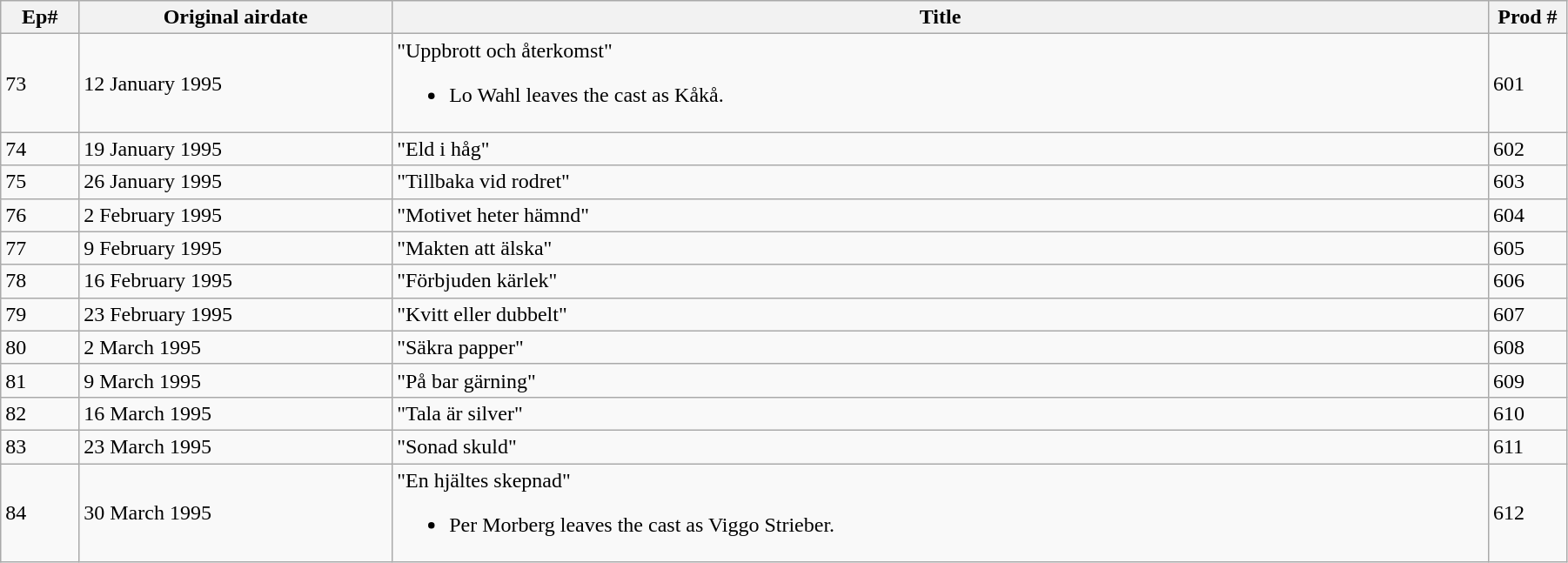<table class="wikitable" width=95%>
<tr>
<th width=5%>Ep#</th>
<th width=20%>Original airdate</th>
<th>Title</th>
<th width=5%>Prod #</th>
</tr>
<tr>
<td>73</td>
<td>12 January 1995</td>
<td>"Uppbrott och återkomst"<br><ul><li>Lo Wahl leaves the cast as Kåkå.</li></ul></td>
<td>601</td>
</tr>
<tr>
<td>74</td>
<td>19 January 1995</td>
<td>"Eld i håg"</td>
<td>602</td>
</tr>
<tr>
<td>75</td>
<td>26 January 1995</td>
<td>"Tillbaka vid rodret"</td>
<td>603</td>
</tr>
<tr>
<td>76</td>
<td>2 February 1995</td>
<td>"Motivet heter hämnd"</td>
<td>604</td>
</tr>
<tr>
<td>77</td>
<td>9 February 1995</td>
<td>"Makten att älska"</td>
<td>605</td>
</tr>
<tr>
<td>78</td>
<td>16 February 1995</td>
<td>"Förbjuden kärlek"</td>
<td>606</td>
</tr>
<tr>
<td>79</td>
<td>23 February 1995</td>
<td>"Kvitt eller dubbelt"</td>
<td>607</td>
</tr>
<tr>
<td>80</td>
<td>2 March 1995</td>
<td>"Säkra papper"</td>
<td>608</td>
</tr>
<tr>
<td>81</td>
<td>9 March 1995</td>
<td>"På bar gärning"</td>
<td>609</td>
</tr>
<tr>
<td>82</td>
<td>16 March 1995</td>
<td>"Tala är silver"</td>
<td>610</td>
</tr>
<tr>
<td>83</td>
<td>23 March 1995</td>
<td>"Sonad skuld"</td>
<td>611</td>
</tr>
<tr>
<td>84</td>
<td>30 March 1995</td>
<td>"En hjältes skepnad"<br><ul><li>Per Morberg leaves the cast as Viggo Strieber.</li></ul></td>
<td>612</td>
</tr>
</table>
